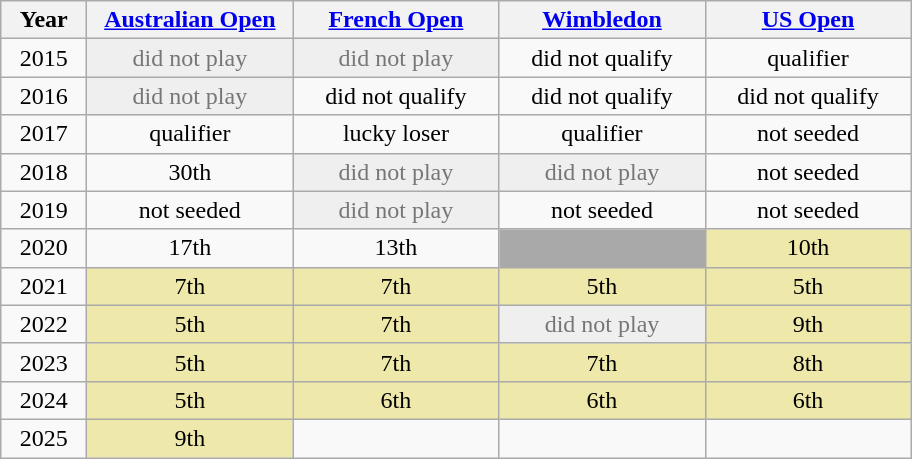<table class=wikitable style=font-size:100%;text-align:center>
<tr>
<th width=50>Year</th>
<th width=130><a href='#'>Australian Open</a></th>
<th width=130><a href='#'>French Open</a></th>
<th width=130><a href='#'>Wimbledon</a></th>
<th width=130><a href='#'>US Open</a></th>
</tr>
<tr>
<td>2015</td>
<td style="color:#767676; background:#efefef">did not play</td>
<td style="color:#767676; background:#efefef">did not play</td>
<td>did not qualify</td>
<td>qualifier</td>
</tr>
<tr>
<td>2016</td>
<td style="color:#767676; background:#efefef">did not play</td>
<td>did not qualify</td>
<td>did not qualify</td>
<td>did not qualify</td>
</tr>
<tr>
<td>2017</td>
<td>qualifier</td>
<td>lucky loser</td>
<td>qualifier</td>
<td>not seeded</td>
</tr>
<tr>
<td>2018</td>
<td>30th</td>
<td style="color:#767676; background:#efefef">did not play</td>
<td style="color:#767676; background:#efefef">did not play</td>
<td>not seeded</td>
</tr>
<tr>
<td>2019</td>
<td>not seeded</td>
<td style="color:#767676; background:#efefef">did not play</td>
<td>not seeded</td>
<td>not seeded</td>
</tr>
<tr>
<td>2020</td>
<td>17th</td>
<td>13th</td>
<td bgcolor="darkgray"></td>
<td bgcolor=eee8aa>10th</td>
</tr>
<tr>
<td>2021</td>
<td bgcolor=eee8aa>7th</td>
<td bgcolor=eee8aa>7th</td>
<td bgcolor=eee8aa>5th</td>
<td bgcolor=eee8aa>5th</td>
</tr>
<tr>
<td>2022</td>
<td bgcolor=eee8aa>5th</td>
<td bgcolor=eee8aa>7th</td>
<td style="color:#767676; background:#efefef">did not play</td>
<td bgcolor=eee8aa>9th</td>
</tr>
<tr>
<td>2023</td>
<td bgcolor=eee8aa>5th</td>
<td bgcolor=eee8aa>7th</td>
<td bgcolor=eee8aa>7th</td>
<td bgcolor=eee8aa>8th</td>
</tr>
<tr>
<td>2024</td>
<td bgcolor=eee8aa>5th</td>
<td bgcolor=eee8aa>6th</td>
<td bgcolor=eee8aa>6th</td>
<td bgcolor=eee8aa>6th</td>
</tr>
<tr>
<td>2025</td>
<td bgcolor=eee8aa>9th</td>
<td></td>
<td></td>
<td></td>
</tr>
</table>
